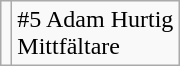<table class="wikitable">
<tr>
<td></td>
<td>#5 Adam Hurtig<br>Mittfältare</td>
</tr>
</table>
